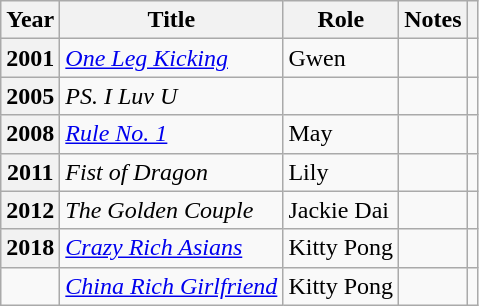<table class="wikitable sortable plainrowheaders">
<tr>
<th scope="col">Year</th>
<th scope="col">Title</th>
<th scope="col">Role</th>
<th scope="col" class="unsortable">Notes</th>
<th scope="col" class="unsortable"></th>
</tr>
<tr>
<th scope="row">2001</th>
<td><em><a href='#'>One Leg Kicking</a></em></td>
<td>Gwen</td>
<td></td>
<td></td>
</tr>
<tr>
<th scope="row">2005</th>
<td><em>PS. I Luv U</em></td>
<td></td>
<td></td>
<td></td>
</tr>
<tr>
<th scope="row">2008</th>
<td><em><a href='#'>Rule No. 1</a></em></td>
<td>May</td>
<td></td>
<td></td>
</tr>
<tr>
<th scope="row">2011</th>
<td><em>Fist of Dragon</em></td>
<td>Lily</td>
<td></td>
<td></td>
</tr>
<tr>
<th scope="row">2012</th>
<td><em>The Golden Couple</em></td>
<td>Jackie Dai</td>
<td></td>
<td></td>
</tr>
<tr>
<th scope="row">2018</th>
<td><em><a href='#'>Crazy Rich Asians</a></em></td>
<td>Kitty Pong</td>
<td></td>
<td></td>
</tr>
<tr>
<td></td>
<td><em><a href='#'>China Rich Girlfriend</a></em></td>
<td>Kitty Pong</td>
<td></td>
<td></td>
</tr>
</table>
